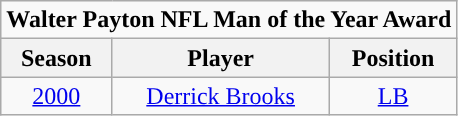<table class="wikitable" style="text-align:center">
<tr>
<td colspan="3"><strong>Walter Payton NFL Man of the Year Award</strong></td>
</tr>
<tr>
<th>Season</th>
<th>Player</th>
<th>Position</th>
</tr>
<tr>
<td><a href='#'>2000</a></td>
<td><a href='#'>Derrick Brooks</a></td>
<td><a href='#'>LB</a></td>
</tr>
</table>
